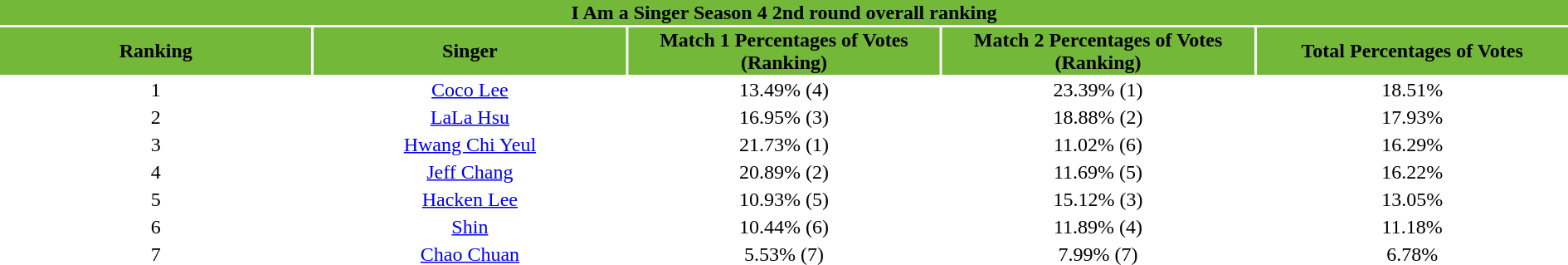<table class="wikitalble" width="100%" style="text-align:center">
<tr align=center style="background:#73B839">
<td colspan="5"><div><strong>I Am a Singer Season 4 2nd round overall ranking</strong></div></td>
</tr>
<tr align=center style="background:#73B839">
<td style="width:20%"><strong>Ranking</strong></td>
<td style="width:20%"><strong>Singer</strong></td>
<td style="width:20%"><strong>Match 1 Percentages of Votes (Ranking)</strong></td>
<td style="width:20%"><strong>Match 2 Percentages of Votes (Ranking)</strong></td>
<td style="width:20%"><strong>Total Percentages of Votes</strong></td>
</tr>
<tr>
<td>1</td>
<td><a href='#'>Coco Lee</a></td>
<td>13.49% (4)</td>
<td>23.39% (1) </td>
<td>18.51%</td>
</tr>
<tr>
<td>2</td>
<td><a href='#'>LaLa Hsu</a></td>
<td>16.95% (3)</td>
<td>18.88% (2)</td>
<td>17.93%</td>
</tr>
<tr>
<td>3</td>
<td><a href='#'>Hwang Chi Yeul</a></td>
<td>21.73% (1)</td>
<td>11.02% (6)</td>
<td>16.29%</td>
</tr>
<tr>
<td>4</td>
<td><a href='#'>Jeff Chang</a></td>
<td>20.89% (2)</td>
<td>11.69% (5)</td>
<td>16.22%</td>
</tr>
<tr>
<td>5</td>
<td><a href='#'>Hacken Lee</a></td>
<td>10.93% (5)</td>
<td>15.12% (3)</td>
<td>13.05%</td>
</tr>
<tr>
<td>6</td>
<td><a href='#'>Shin</a></td>
<td>10.44% (6)</td>
<td>11.89% (4)</td>
<td>11.18%</td>
</tr>
<tr>
<td>7</td>
<td><a href='#'>Chao Chuan</a></td>
<td>5.53% (7)</td>
<td>7.99% (7)</td>
<td>6.78%</td>
</tr>
</table>
